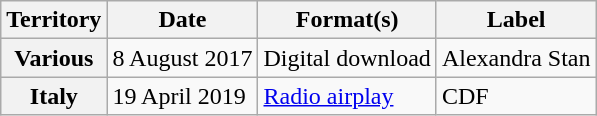<table class="wikitable plainrowheaders">
<tr>
<th scope="col">Territory</th>
<th scope="col">Date</th>
<th scope="col">Format(s)</th>
<th scope="col">Label</th>
</tr>
<tr>
<th scope="row">Various</th>
<td>8 August 2017</td>
<td>Digital download</td>
<td>Alexandra Stan</td>
</tr>
<tr>
<th scope="row">Italy</th>
<td>19 April 2019</td>
<td><a href='#'>Radio airplay</a></td>
<td>CDF</td>
</tr>
</table>
